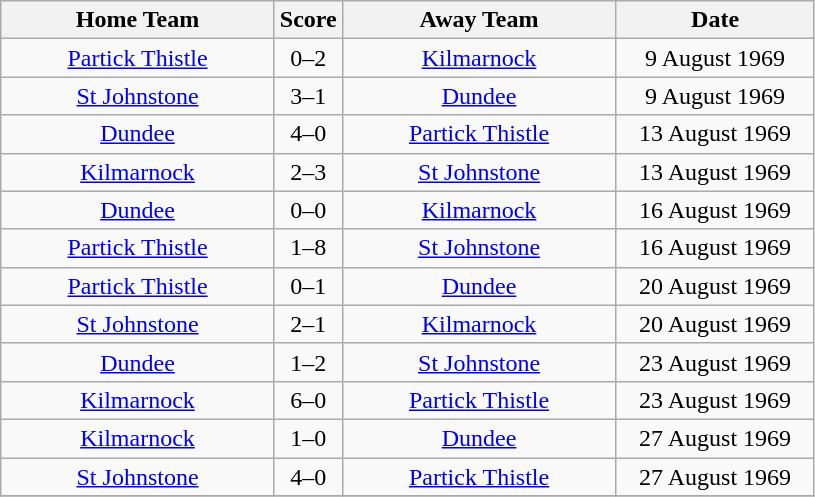<table class="wikitable" style="text-align:center;">
<tr>
<th width=175>Home Team</th>
<th width=20>Score</th>
<th width=175>Away Team</th>
<th width= 125>Date</th>
</tr>
<tr>
<td><a href='#'>Partick Thistle</a></td>
<td>0–2</td>
<td><a href='#'>Kilmarnock</a></td>
<td>9 August 1969</td>
</tr>
<tr>
<td><a href='#'>St Johnstone</a></td>
<td>3–1</td>
<td><a href='#'>Dundee</a></td>
<td>9 August 1969</td>
</tr>
<tr>
<td><a href='#'>Dundee</a></td>
<td>4–0</td>
<td><a href='#'>Partick Thistle</a></td>
<td>13 August 1969</td>
</tr>
<tr>
<td><a href='#'>Kilmarnock</a></td>
<td>2–3</td>
<td><a href='#'>St Johnstone</a></td>
<td>13 August 1969</td>
</tr>
<tr>
<td><a href='#'>Dundee</a></td>
<td>0–0</td>
<td><a href='#'>Kilmarnock</a></td>
<td>16 August 1969</td>
</tr>
<tr>
<td><a href='#'>Partick Thistle</a></td>
<td>1–8</td>
<td><a href='#'>St Johnstone</a></td>
<td>16 August 1969</td>
</tr>
<tr>
<td><a href='#'>Partick Thistle</a></td>
<td>0–1</td>
<td><a href='#'>Dundee</a></td>
<td>20 August 1969</td>
</tr>
<tr>
<td><a href='#'>St Johnstone</a></td>
<td>2–1</td>
<td><a href='#'>Kilmarnock</a></td>
<td>20 August 1969</td>
</tr>
<tr>
<td><a href='#'>Dundee</a></td>
<td>1–2</td>
<td><a href='#'>St Johnstone</a></td>
<td>23 August 1969</td>
</tr>
<tr>
<td><a href='#'>Kilmarnock</a></td>
<td>6–0</td>
<td><a href='#'>Partick Thistle</a></td>
<td>23 August 1969</td>
</tr>
<tr>
<td><a href='#'>Kilmarnock</a></td>
<td>1–0</td>
<td><a href='#'>Dundee</a></td>
<td>27 August 1969</td>
</tr>
<tr>
<td><a href='#'>St Johnstone</a></td>
<td>4–0</td>
<td><a href='#'>Partick Thistle</a></td>
<td>27 August 1969</td>
</tr>
<tr>
</tr>
</table>
